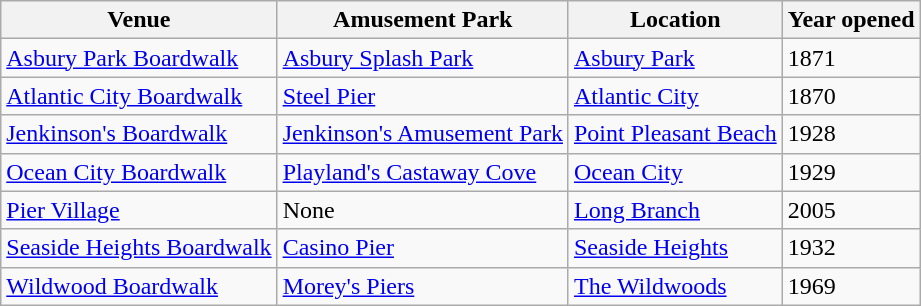<table class="wikitable">
<tr>
<th>Venue</th>
<th>Amusement Park</th>
<th>Location</th>
<th>Year opened</th>
</tr>
<tr>
<td><a href='#'>Asbury Park Boardwalk</a></td>
<td><a href='#'>Asbury Splash Park</a></td>
<td><a href='#'>Asbury Park</a></td>
<td>1871</td>
</tr>
<tr>
<td><a href='#'>Atlantic City Boardwalk</a></td>
<td><a href='#'>Steel Pier</a></td>
<td><a href='#'>Atlantic City</a></td>
<td>1870</td>
</tr>
<tr>
<td><a href='#'>Jenkinson's Boardwalk</a></td>
<td><a href='#'>Jenkinson's Amusement Park</a></td>
<td><a href='#'>Point Pleasant Beach</a></td>
<td>1928</td>
</tr>
<tr>
<td><a href='#'>Ocean City Boardwalk</a></td>
<td><a href='#'>Playland's Castaway Cove</a></td>
<td><a href='#'>Ocean City</a></td>
<td>1929</td>
</tr>
<tr>
<td><a href='#'>Pier Village</a></td>
<td>None</td>
<td><a href='#'>Long Branch</a></td>
<td>2005</td>
</tr>
<tr>
<td><a href='#'>Seaside Heights Boardwalk</a></td>
<td><a href='#'>Casino Pier</a></td>
<td><a href='#'>Seaside Heights</a></td>
<td>1932</td>
</tr>
<tr>
<td><a href='#'>Wildwood Boardwalk</a></td>
<td><a href='#'>Morey's Piers</a></td>
<td><a href='#'>The Wildwoods</a></td>
<td>1969</td>
</tr>
</table>
